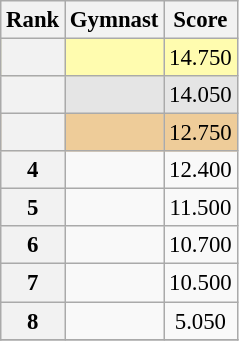<table class="wikitable sortable" style="text-align:center; font-size:95%">
<tr>
<th scope=col>Rank</th>
<th scope=col>Gymnast</th>
<th scope=col>Score</th>
</tr>
<tr bgcolor=fffcaf>
<th scope=row style="text-align:center"></th>
<td align=left></td>
<td>14.750</td>
</tr>
<tr bgcolor=e5e5e5>
<th scope=row style="text-align:center"></th>
<td align=left></td>
<td>14.050</td>
</tr>
<tr bgcolor=eecc99>
<th scope=row style="text-align:center"></th>
<td align=left></td>
<td>12.750</td>
</tr>
<tr>
<th>4</th>
<td align=left></td>
<td>12.400</td>
</tr>
<tr>
<th>5</th>
<td align=left></td>
<td>11.500</td>
</tr>
<tr>
<th>6</th>
<td align=left></td>
<td>10.700</td>
</tr>
<tr>
<th>7</th>
<td align=left></td>
<td>10.500</td>
</tr>
<tr>
<th>8</th>
<td align=left></td>
<td>5.050</td>
</tr>
<tr>
</tr>
</table>
